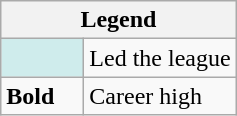<table class="wikitable mw-collapsible mw-collapsed">
<tr>
<th colspan="2">Legend</th>
</tr>
<tr>
<td style="background:#cfecec; width:3em;"></td>
<td>Led the league</td>
</tr>
<tr>
<td><strong>Bold</strong></td>
<td>Career high</td>
</tr>
</table>
